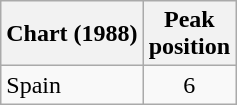<table class="wikitable sortable">
<tr>
<th>Chart (1988)</th>
<th>Peak<br>position</th>
</tr>
<tr>
<td>Spain</td>
<td align="center">6</td>
</tr>
</table>
